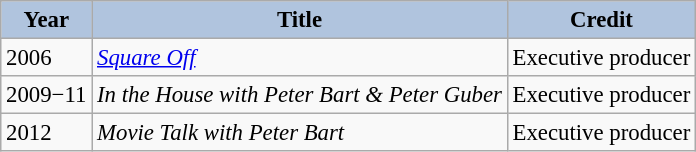<table class="wikitable" style="font-size:95%;">
<tr>
<th style="background:#B0C4DE;">Year</th>
<th style="background:#B0C4DE;">Title</th>
<th style="background:#B0C4DE;">Credit</th>
</tr>
<tr>
<td>2006</td>
<td><em><a href='#'>Square Off</a></em></td>
<td>Executive producer</td>
</tr>
<tr>
<td>2009−11</td>
<td><em>In the House with Peter Bart & Peter Guber</em></td>
<td>Executive producer</td>
</tr>
<tr>
<td>2012</td>
<td><em>Movie Talk with Peter Bart</em></td>
<td>Executive producer</td>
</tr>
</table>
